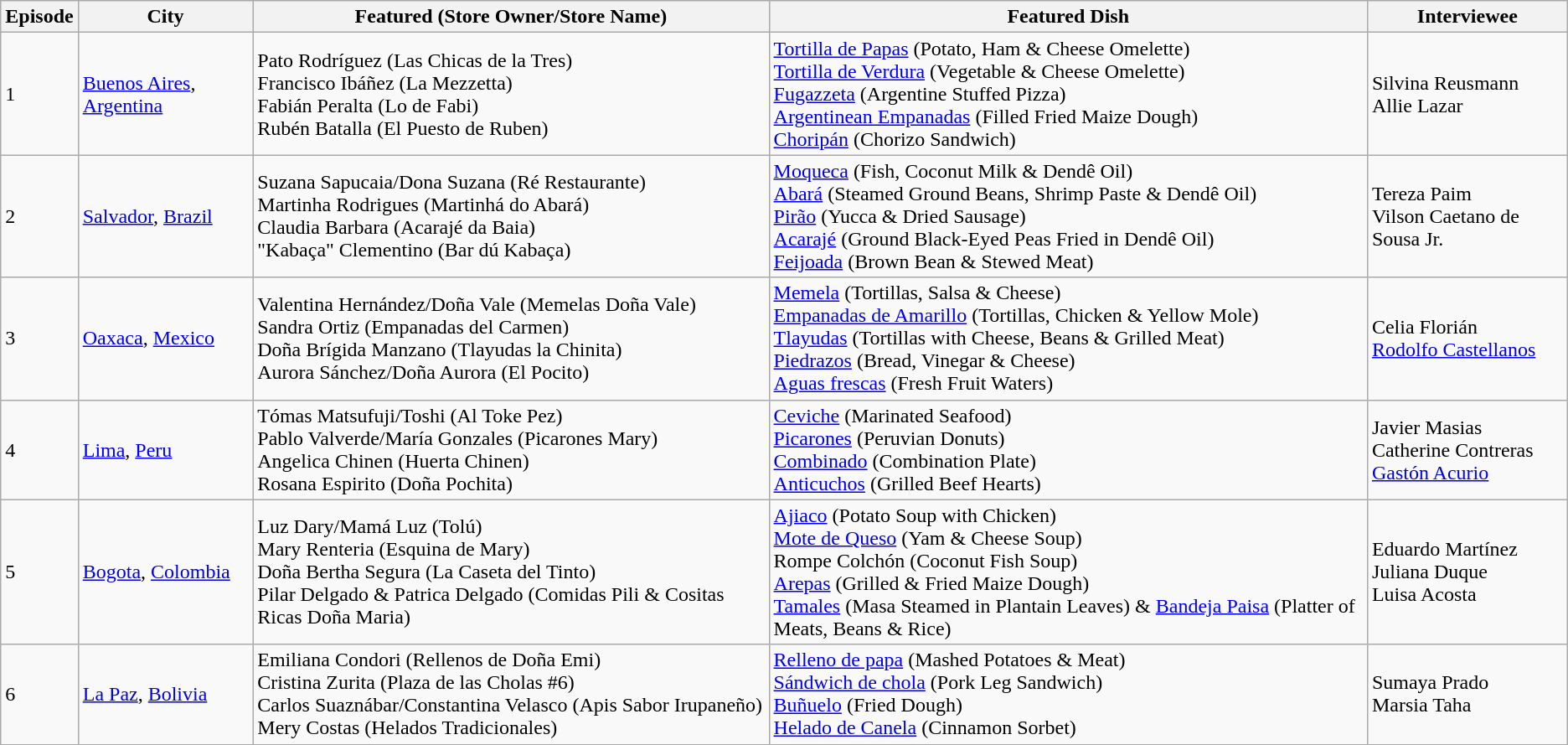<table class="wikitable">
<tr>
<th>Episode</th>
<th>City</th>
<th>Featured (Store Owner/Store Name)</th>
<th>Featured Dish</th>
<th>Interviewee</th>
</tr>
<tr>
<td>1</td>
<td><a href='#'>Buenos Aires</a>, <a href='#'>Argentina</a></td>
<td>Pato Rodríguez (Las Chicas de la Tres)<br>Francisco Ibáñez (La Mezzetta)<br>Fabián Peralta (Lo de Fabi)<br>Rubén Batalla (El Puesto de Ruben)</td>
<td><a href='#'>Tortilla de Papas</a> (Potato, Ham & Cheese Omelette)<br><a href='#'>Tortilla de Verdura</a> (Vegetable & Cheese Omelette)<br><a href='#'>Fugazzeta</a> (Argentine Stuffed Pizza)<br><a href='#'>Argentinean Empanadas</a> (Filled Fried Maize Dough)<br><a href='#'>Choripán</a> (Chorizo Sandwich)</td>
<td>Silvina Reusmann<br>Allie Lazar</td>
</tr>
<tr>
<td>2</td>
<td><a href='#'>Salvador</a>, <a href='#'>Brazil</a></td>
<td>Suzana Sapucaia/Dona Suzana (Ré Restaurante)<br>Martinha Rodrigues (Martinhá do Abará)<br>Claudia Barbara (Acarajé da Baia)<br>"Kabaça" Clementino (Bar dú Kabaça)</td>
<td><a href='#'>Moqueca</a> (Fish, Coconut Milk & Dendê Oil)<br><a href='#'>Abará</a> (Steamed Ground Beans, Shrimp Paste & Dendê Oil)<br><a href='#'>Pirão</a> (Yucca & Dried Sausage)<br><a href='#'>Acarajé</a> (Ground Black-Eyed Peas Fried in Dendê Oil)<br><a href='#'>Feijoada</a> (Brown Bean & Stewed Meat)</td>
<td>Tereza Paim<br>Vilson Caetano de Sousa Jr.</td>
</tr>
<tr>
<td>3</td>
<td><a href='#'>Oaxaca</a>, <a href='#'>Mexico</a></td>
<td>Valentina Hernández/Doña Vale (Memelas Doña Vale)<br>Sandra Ortiz (Empanadas del Carmen)<br>Doña Brígida Manzano (Tlayudas la Chinita)<br>Aurora Sánchez/Doña Aurora (El Pocito)</td>
<td><a href='#'>Memela</a> (Tortillas, Salsa & Cheese)<br><a href='#'>Empanadas de Amarillo</a> (Tortillas, Chicken & Yellow Mole)<br><a href='#'>Tlayudas</a> (Tortillas with Cheese, Beans & Grilled Meat)<br><a href='#'>Piedrazos</a> (Bread, Vinegar & Cheese)<br><a href='#'>Aguas frescas</a> (Fresh Fruit Waters)</td>
<td>Celia Florián<br><a href='#'>Rodolfo Castellanos</a></td>
</tr>
<tr>
<td>4</td>
<td><a href='#'>Lima</a>, <a href='#'>Peru</a></td>
<td>Tómas Matsufuji/Toshi (Al Toke Pez)<br>Pablo Valverde/María Gonzales (Picarones Mary)<br>Angelica Chinen (Huerta Chinen)<br>Rosana Espirito (Doña Pochita)</td>
<td><a href='#'>Ceviche</a> (Marinated Seafood)<br><a href='#'>Picarones</a> (Peruvian Donuts)<br><a href='#'>Combinado</a> (Combination Plate)<br><a href='#'>Anticuchos</a> (Grilled Beef Hearts)</td>
<td>Javier Masias<br>Catherine Contreras<br><a href='#'>Gastón Acurio</a></td>
</tr>
<tr>
<td>5</td>
<td><a href='#'>Bogota</a>, <a href='#'>Colombia</a></td>
<td>Luz Dary/Mamá Luz (Tolú)<br>Mary Renteria (Esquina de Mary)<br>Doña Bertha Segura (La Caseta del Tinto)<br>Pilar Delgado & Patrica Delgado (Comidas Pili & Cositas Ricas Doña Maria)</td>
<td><a href='#'>Ajiaco</a> (Potato Soup with Chicken)<br><a href='#'>Mote de Queso</a> (Yam & Cheese Soup)<br>Rompe Colchón (Coconut Fish Soup)<br><a href='#'>Arepas</a> (Grilled & Fried Maize Dough)<br><a href='#'>Tamales</a> (Masa Steamed in Plantain Leaves) & <a href='#'>Bandeja Paisa</a> (Platter of Meats, Beans & Rice)</td>
<td>Eduardo Martínez<br>Juliana Duque<br>Luisa Acosta</td>
</tr>
<tr>
<td>6</td>
<td><a href='#'>La Paz</a>, <a href='#'>Bolivia</a></td>
<td>Emiliana Condori (Rellenos de Doña Emi)<br>Cristina Zurita (Plaza de las Cholas #6)<br>Carlos Suaznábar/Constantina Velasco (Apis Sabor Irupaneño)<br>Mery Costas (Helados Tradicionales)</td>
<td><a href='#'>Relleno de papa</a> (Mashed Potatoes & Meat)<br><a href='#'>Sándwich de chola</a> (Pork Leg Sandwich)<br><a href='#'>Buñuelo</a> (Fried Dough)<br><a href='#'>Helado de Canela</a> (Cinnamon Sorbet)</td>
<td>Sumaya Prado<br>Marsia Taha</td>
</tr>
</table>
